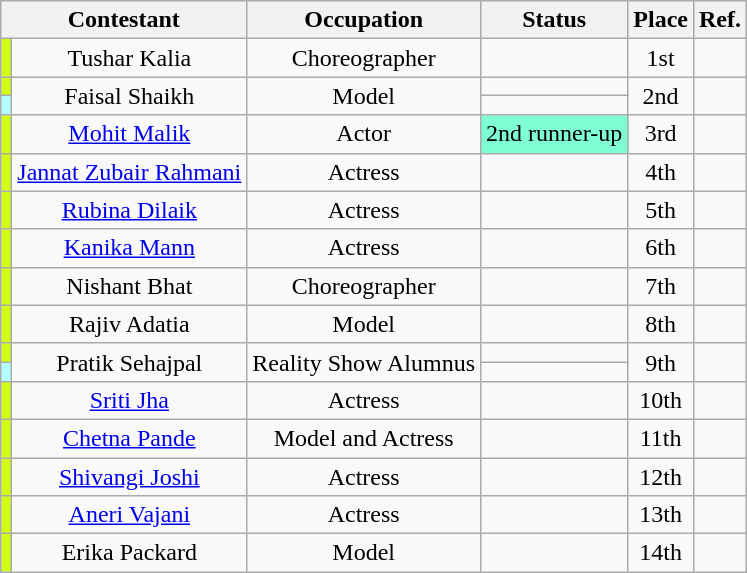<table class="wikitable sortable" style="text-align:center;">
<tr>
<th colspan="2">Contestant</th>
<th>Occupation</th>
<th>Status</th>
<th>Place</th>
<th>Ref.</th>
</tr>
<tr>
<th style="background:#D0FF14;"></th>
<td>Tushar Kalia</td>
<td>Choreographer</td>
<td></td>
<td>1st</td>
<td></td>
</tr>
<tr>
<th style="background:#D0FF14;"></th>
<td rowspan="2">Faisal Shaikh</td>
<td rowspan="2">Model</td>
<td></td>
<td rowspan="2">2nd</td>
<td rowspan="2"></td>
</tr>
<tr>
<th style="background:#B2FFFF;"></th>
<td></td>
</tr>
<tr>
<td style="background:#D0FF14;"></td>
<td><a href='#'>Mohit Malik</a></td>
<td>Actor</td>
<td style="background:#7FFFD4;">2nd runner-up</td>
<td>3rd</td>
<td></td>
</tr>
<tr>
<th style="background:#D0FF14;"></th>
<td><a href='#'>Jannat Zubair Rahmani</a></td>
<td>Actress</td>
<td></td>
<td>4th</td>
<td></td>
</tr>
<tr>
<td style="background:#D0FF14;"></td>
<td><a href='#'>Rubina Dilaik</a></td>
<td>Actress</td>
<td></td>
<td>5th</td>
<td></td>
</tr>
<tr>
<th style="background:#D0FF14;"></th>
<td><a href='#'>Kanika Mann</a></td>
<td>Actress</td>
<td></td>
<td>6th</td>
<td></td>
</tr>
<tr>
<th style="background:#D0FF14;"></th>
<td>Nishant Bhat</td>
<td>Choreographer</td>
<td></td>
<td>7th</td>
<td></td>
</tr>
<tr>
<th style="background:#D0FF14;"></th>
<td>Rajiv Adatia</td>
<td>Model</td>
<td></td>
<td>8th</td>
<td></td>
</tr>
<tr>
<th style="background:#D0FF14;"></th>
<td rowspan="2">Pratik Sehajpal</td>
<td rowspan="2">Reality Show Alumnus</td>
<td></td>
<td rowspan="2">9th</td>
<td rowspan="2"></td>
</tr>
<tr>
<th style="background:#B2FFFF;"></th>
<td></td>
</tr>
<tr>
<th style="background:#D0FF14;"></th>
<td><a href='#'>Sriti Jha</a></td>
<td>Actress</td>
<td></td>
<td>10th</td>
<td></td>
</tr>
<tr>
<th style="background:#D0FF14;"></th>
<td><a href='#'>Chetna Pande</a></td>
<td>Model and Actress</td>
<td></td>
<td>11th</td>
<td></td>
</tr>
<tr>
<th style="background:#D0FF14;"></th>
<td><a href='#'>Shivangi Joshi</a></td>
<td>Actress</td>
<td></td>
<td>12th</td>
<td></td>
</tr>
<tr>
<th style="background:#D0FF14;"></th>
<td><a href='#'>Aneri Vajani</a></td>
<td>Actress</td>
<td></td>
<td>13th</td>
<td></td>
</tr>
<tr>
<th style="background:#D0FF14;"></th>
<td>Erika Packard</td>
<td>Model</td>
<td></td>
<td>14th</td>
<td></td>
</tr>
</table>
